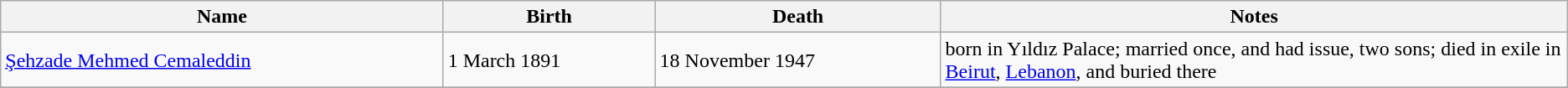<table class="wikitable">
<tr>
<th>Name</th>
<th>Birth</th>
<th>Death</th>
<th style="width:40%;">Notes</th>
</tr>
<tr>
<td><a href='#'>Şehzade Mehmed Cemaleddin</a></td>
<td>1 March 1891</td>
<td>18 November 1947</td>
<td>born in Yıldız Palace; married once, and had issue, two sons; died in exile in <a href='#'>Beirut</a>, <a href='#'>Lebanon</a>, and buried there</td>
</tr>
<tr>
</tr>
</table>
